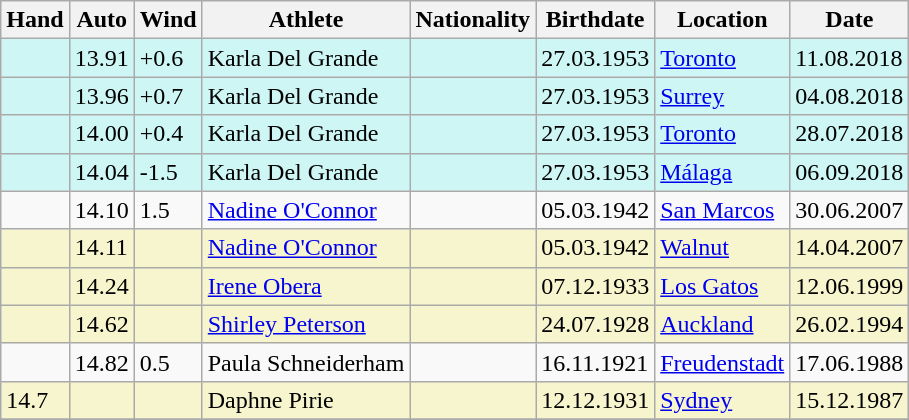<table class="wikitable">
<tr>
<th>Hand</th>
<th>Auto</th>
<th>Wind</th>
<th>Athlete</th>
<th>Nationality</th>
<th>Birthdate</th>
<th>Location</th>
<th>Date</th>
</tr>
<tr style="background:#CEF6F5">
<td></td>
<td>13.91</td>
<td>+0.6</td>
<td>Karla Del Grande</td>
<td></td>
<td>27.03.1953</td>
<td><a href='#'>Toronto</a> </td>
<td>11.08.2018</td>
</tr>
<tr style="background:#CEF6F5">
<td></td>
<td>13.96</td>
<td>+0.7</td>
<td>Karla Del Grande</td>
<td></td>
<td>27.03.1953</td>
<td><a href='#'>Surrey</a> </td>
<td>04.08.2018</td>
</tr>
<tr style="background:#CEF6F5">
<td></td>
<td>14.00</td>
<td>+0.4</td>
<td>Karla Del Grande</td>
<td></td>
<td>27.03.1953</td>
<td><a href='#'>Toronto</a> </td>
<td>28.07.2018</td>
</tr>
<tr style="background:#CEF6F5">
<td></td>
<td>14.04</td>
<td>-1.5</td>
<td>Karla Del Grande</td>
<td></td>
<td>27.03.1953</td>
<td><a href='#'>Málaga</a> </td>
<td>06.09.2018</td>
</tr>
<tr>
<td></td>
<td>14.10</td>
<td>1.5</td>
<td><a href='#'>Nadine O'Connor</a></td>
<td></td>
<td>05.03.1942</td>
<td><a href='#'>San Marcos</a></td>
<td>30.06.2007</td>
</tr>
<tr bgcolor=#f6F5CE>
<td></td>
<td>14.11</td>
<td></td>
<td><a href='#'>Nadine O'Connor</a></td>
<td></td>
<td>05.03.1942</td>
<td><a href='#'>Walnut</a></td>
<td>14.04.2007</td>
</tr>
<tr bgcolor=#f6F5CE>
<td></td>
<td>14.24</td>
<td></td>
<td><a href='#'>Irene Obera</a></td>
<td></td>
<td>07.12.1933</td>
<td><a href='#'>Los Gatos</a></td>
<td>12.06.1999</td>
</tr>
<tr bgcolor=#f6F5CE>
<td></td>
<td>14.62</td>
<td></td>
<td><a href='#'>Shirley Peterson</a></td>
<td></td>
<td>24.07.1928</td>
<td><a href='#'>Auckland</a></td>
<td>26.02.1994</td>
</tr>
<tr>
<td></td>
<td>14.82</td>
<td>0.5</td>
<td>Paula Schneiderham</td>
<td></td>
<td>16.11.1921</td>
<td><a href='#'>Freudenstadt</a></td>
<td>17.06.1988</td>
</tr>
<tr bgcolor=#f6F5CE>
<td>14.7</td>
<td></td>
<td></td>
<td>Daphne Pirie</td>
<td></td>
<td>12.12.1931</td>
<td><a href='#'>Sydney</a></td>
<td>15.12.1987</td>
</tr>
<tr>
</tr>
</table>
